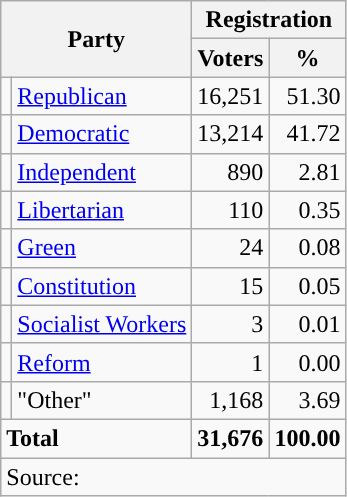<table class="wikitable">
<tr>
<th colspan="2" rowspan="2">Party</th>
<th colspan="2">Registration</th>
</tr>
<tr>
<th>Voters</th>
<th>%</th>
</tr>
<tr>
<td style="background-color:"></td>
<td><a href='#'>Republican</a></td>
<td style="text-align:right;">16,251</td>
<td style="text-align:right;">51.30</td>
</tr>
<tr>
<td style="background-color:"></td>
<td><a href='#'>Democratic</a></td>
<td style="text-align:right;">13,214</td>
<td style="text-align:right;">41.72</td>
</tr>
<tr>
<td style="background-color:"></td>
<td><a href='#'>Independent</a></td>
<td style="text-align:right;">890</td>
<td style="text-align:right;">2.81</td>
</tr>
<tr>
<td style="background-color:"></td>
<td><a href='#'>Libertarian</a></td>
<td style="text-align:right;">110</td>
<td style="text-align:right;">0.35</td>
</tr>
<tr>
<td style="background-color:"></td>
<td><a href='#'>Green</a></td>
<td style="text-align:right;">24</td>
<td style="text-align:right;">0.08</td>
</tr>
<tr>
<td style="background-color:"></td>
<td><a href='#'>Constitution</a></td>
<td style="text-align:right;">15</td>
<td style="text-align:right;">0.05</td>
</tr>
<tr>
<td style="background-color:"></td>
<td><a href='#'>Socialist Workers</a></td>
<td style="text-align:right;">3</td>
<td style="text-align:right;">0.01</td>
</tr>
<tr>
<td style="background-color:"></td>
<td><a href='#'>Reform</a></td>
<td style="text-align:right;">1</td>
<td style="text-align:right;">0.00</td>
</tr>
<tr>
<td></td>
<td>"Other"</td>
<td style="text-align:right;">1,168</td>
<td style="text-align:right;">3.69</td>
</tr>
<tr>
<td colspan="2"><strong>Total</strong></td>
<td style="text-align:right;"><strong>31,676</strong></td>
<td style="text-align:right;"><strong>100.00</strong></td>
</tr>
<tr>
<td colspan="4">Source: <em></em></td>
</tr>
</table>
